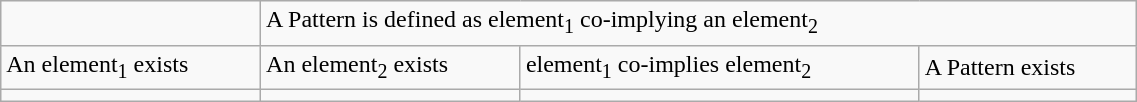<table class="wikitable" style="width: 60%">
<tr>
<td></td>
<td colspan=3>A Pattern is defined as element<sub>1</sub> co-implying an element<sub>2</sub></td>
</tr>
<tr>
<td>An element<sub>1</sub> exists</td>
<td>An element<sub>2</sub> exists</td>
<td>element<sub>1</sub> co-implies element<sub>2</sub></td>
<td>A Pattern exists</td>
</tr>
<tr>
<td><div></div></td>
<td><div></div></td>
<td><div></div></td>
<td><div></div></td>
</tr>
</table>
